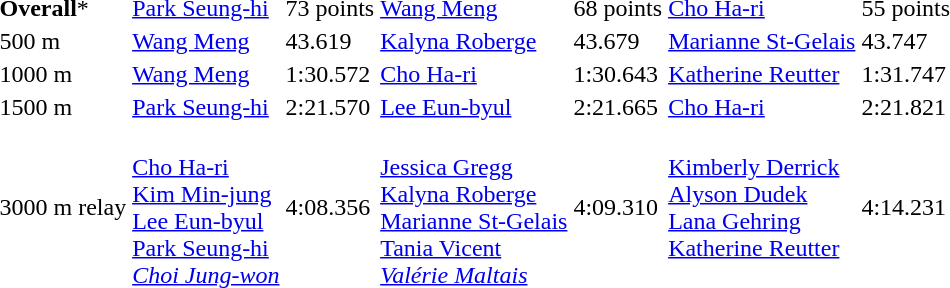<table>
<tr>
<td><strong>Overall</strong>*</td>
<td><a href='#'>Park Seung-hi</a><br></td>
<td>73 points</td>
<td><a href='#'>Wang Meng</a><br></td>
<td>68 points</td>
<td><a href='#'>Cho Ha-ri</a><br></td>
<td>55 points</td>
</tr>
<tr>
<td>500 m</td>
<td><a href='#'>Wang Meng</a><br></td>
<td>43.619</td>
<td><a href='#'>Kalyna Roberge</a><br></td>
<td>43.679</td>
<td><a href='#'>Marianne St-Gelais</a><br></td>
<td>43.747</td>
</tr>
<tr>
<td>1000 m</td>
<td><a href='#'>Wang Meng</a><br></td>
<td>1:30.572</td>
<td><a href='#'>Cho Ha-ri</a><br></td>
<td>1:30.643</td>
<td><a href='#'>Katherine Reutter</a><br></td>
<td>1:31.747</td>
</tr>
<tr>
<td>1500 m</td>
<td><a href='#'>Park Seung-hi</a><br></td>
<td>2:21.570</td>
<td><a href='#'>Lee Eun-byul</a><br></td>
<td>2:21.665</td>
<td><a href='#'>Cho Ha-ri</a><br></td>
<td>2:21.821</td>
</tr>
<tr>
<td>3000 m relay</td>
<td valign=top><br><a href='#'>Cho Ha-ri</a><br><a href='#'>Kim Min-jung</a><br><a href='#'>Lee Eun-byul</a><br><a href='#'>Park Seung-hi</a><br><em><a href='#'>Choi Jung-won</a></em></td>
<td>4:08.356</td>
<td valign=top><br><a href='#'>Jessica Gregg</a><br><a href='#'>Kalyna Roberge</a><br><a href='#'>Marianne St-Gelais</a><br><a href='#'>Tania Vicent</a><br><em><a href='#'>Valérie Maltais</a></em></td>
<td>4:09.310</td>
<td valign=top><br><a href='#'>Kimberly Derrick</a><br><a href='#'>Alyson Dudek</a><br><a href='#'>Lana Gehring</a><br><a href='#'>Katherine Reutter</a></td>
<td>4:14.231</td>
</tr>
</table>
